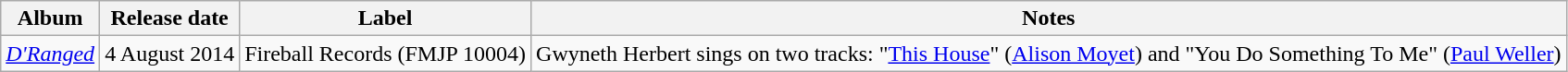<table class="wikitable">
<tr>
<th>Album</th>
<th>Release date</th>
<th>Label</th>
<th>Notes</th>
</tr>
<tr>
<td><em><a href='#'>D'Ranged</a></em></td>
<td>4 August 2014</td>
<td>Fireball Records (FMJP 10004)</td>
<td>Gwyneth Herbert sings on two tracks: "<a href='#'>This House</a>" (<a href='#'>Alison Moyet</a>)  and  "You Do Something To Me" (<a href='#'>Paul Weller</a>)</td>
</tr>
</table>
